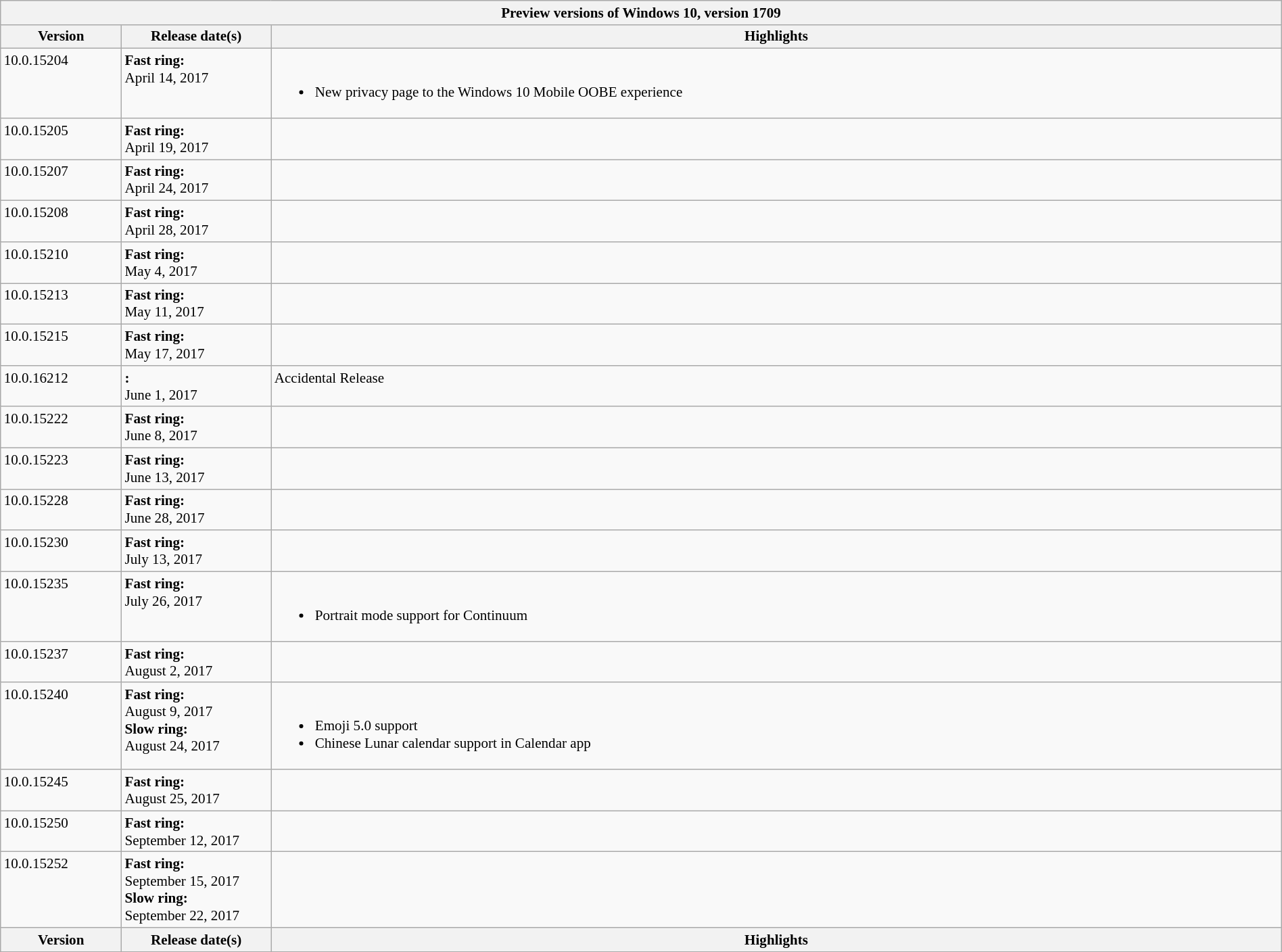<table class="wikitable mw-collapsible mw-collapsed" style="width:100%;font-size:88%;">
<tr>
<th style="text-align:center;" colspan="3">Preview versions of Windows 10, version 1709</th>
</tr>
<tr>
<th scope="col" style="width:8em;text-align:center;">Version</th>
<th scope="col" style="width:10em;text-align:center;background::#fff;">Release date(s)</th>
<th scope="col" style="background::#fff;text-align:center;">Highlights</th>
</tr>
<tr valign="top">
<td>10.0.15204<br></td>
<td><strong>Fast ring:</strong><br>April 14, 2017</td>
<td><br><ul><li>New privacy page to the Windows 10 Mobile OOBE experience</li></ul></td>
</tr>
<tr valign="top">
<td>10.0.15205<br></td>
<td><strong>Fast ring:</strong><br>April 19, 2017</td>
<td></td>
</tr>
<tr valign="top">
<td>10.0.15207<br></td>
<td><strong>Fast ring:</strong><br>April 24, 2017</td>
<td></td>
</tr>
<tr valign="top">
<td>10.0.15208<br></td>
<td><strong>Fast ring:</strong><br>April 28, 2017</td>
<td></td>
</tr>
<tr valign="top">
<td>10.0.15210<br></td>
<td><strong>Fast ring:</strong><br>May 4, 2017</td>
<td></td>
</tr>
<tr valign="top">
<td>10.0.15213<br></td>
<td><strong>Fast ring:</strong><br>May 11, 2017</td>
<td></td>
</tr>
<tr valign="top">
<td>10.0.15215<br></td>
<td><strong>Fast ring:</strong><br>May 17, 2017</td>
<td></td>
</tr>
<tr valign="top">
<td>10.0.16212<br></td>
<td><strong>:</strong><br>June 1, 2017</td>
<td>Accidental Release</td>
</tr>
<tr valign="top">
<td>10.0.15222<br></td>
<td><strong>Fast ring:</strong><br>June 8, 2017</td>
<td></td>
</tr>
<tr valign="top">
<td>10.0.15223<br></td>
<td><strong>Fast ring:</strong><br>June 13, 2017</td>
<td></td>
</tr>
<tr valign="top">
<td>10.0.15228<br></td>
<td><strong>Fast ring:</strong><br>June 28, 2017</td>
<td></td>
</tr>
<tr valign="top">
<td>10.0.15230<br></td>
<td><strong>Fast ring:</strong><br>July 13, 2017</td>
<td></td>
</tr>
<tr valign="top">
<td>10.0.15235<br></td>
<td><strong>Fast ring:</strong><br>July 26, 2017</td>
<td><br><ul><li>Portrait mode support for Continuum</li></ul></td>
</tr>
<tr valign="top">
<td>10.0.15237<br></td>
<td><strong>Fast ring:</strong><br>August 2, 2017</td>
<td></td>
</tr>
<tr valign="top">
<td>10.0.15240<br></td>
<td><strong>Fast ring:</strong><br>August 9, 2017<br><strong>Slow ring:</strong><br>August 24, 2017</td>
<td><br><ul><li>Emoji 5.0 support</li><li>Chinese Lunar calendar support in Calendar app</li></ul></td>
</tr>
<tr valign="top">
<td>10.0.15245<br></td>
<td><strong>Fast ring:</strong><br>August 25, 2017</td>
<td></td>
</tr>
<tr valign="top">
<td>10.0.15250<br></td>
<td><strong>Fast ring:</strong><br>September 12, 2017</td>
<td></td>
</tr>
<tr valign="top">
<td>10.0.15252<br></td>
<td><strong>Fast ring:</strong><br>September 15, 2017<br><strong>Slow ring:</strong><br>September 22, 2017</td>
<td></td>
</tr>
<tr>
<th>Version</th>
<th>Release date(s)</th>
<th>Highlights</th>
</tr>
</table>
